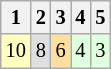<table class="wikitable" style="font-size: 85%;">
<tr>
<th>1</th>
<th>2</th>
<th>3</th>
<th>4</th>
<th>5</th>
</tr>
<tr align="center">
<td style="background:#FFFFBF;">10</td>
<td style="background:#DFDFDF;">8</td>
<td style="background:#FFDF9F;">6</td>
<td style="background:#DFFFDF;">4</td>
<td style="background:#DFFFDF;">3</td>
</tr>
</table>
